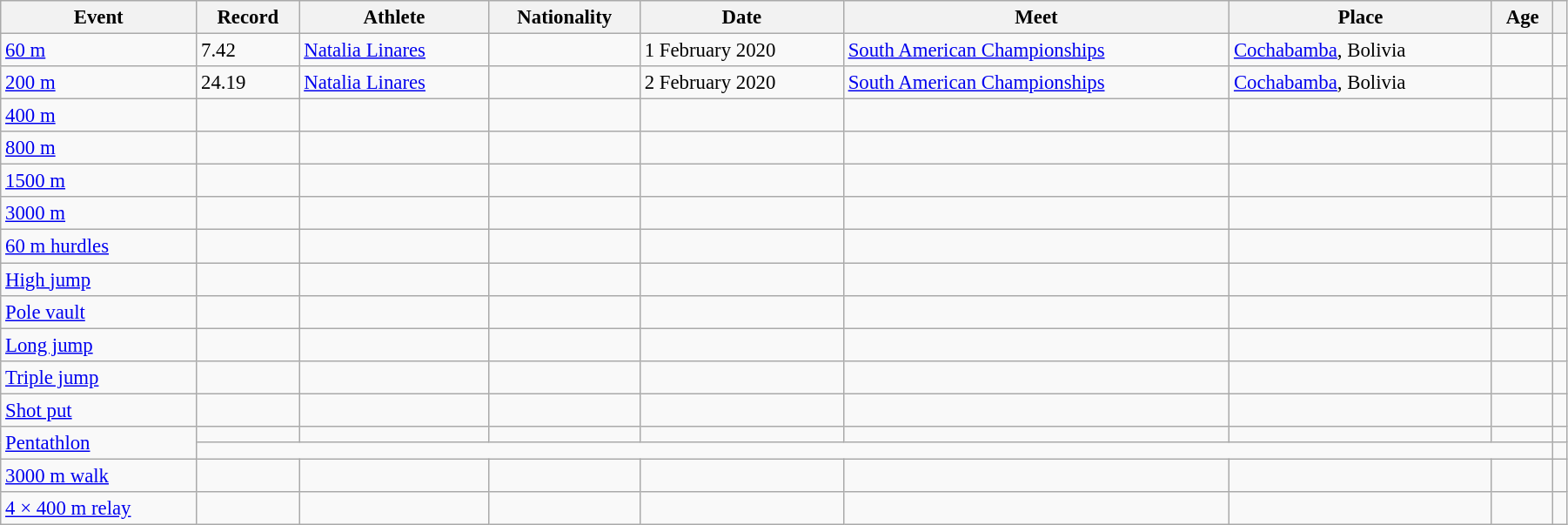<table class="wikitable" style="font-size:95%; width: 95%;">
<tr>
<th>Event</th>
<th>Record</th>
<th>Athlete</th>
<th>Nationality</th>
<th>Date</th>
<th>Meet</th>
<th>Place</th>
<th>Age</th>
<th></th>
</tr>
<tr>
<td><a href='#'>60 m</a></td>
<td>7.42 </td>
<td><a href='#'>Natalia Linares</a></td>
<td></td>
<td>1 February 2020</td>
<td><a href='#'>South American Championships</a></td>
<td><a href='#'>Cochabamba</a>, Bolivia</td>
<td></td>
<td></td>
</tr>
<tr>
<td><a href='#'>200 m</a></td>
<td>24.19 </td>
<td><a href='#'>Natalia Linares</a></td>
<td></td>
<td>2 February 2020</td>
<td><a href='#'>South American Championships</a></td>
<td><a href='#'>Cochabamba</a>, Bolivia</td>
<td></td>
<td></td>
</tr>
<tr>
<td><a href='#'>400 m</a></td>
<td></td>
<td></td>
<td></td>
<td></td>
<td></td>
<td></td>
<td></td>
<td></td>
</tr>
<tr>
<td><a href='#'>800 m</a></td>
<td></td>
<td></td>
<td></td>
<td></td>
<td></td>
<td></td>
<td></td>
<td></td>
</tr>
<tr>
<td><a href='#'>1500 m</a></td>
<td></td>
<td></td>
<td></td>
<td></td>
<td></td>
<td></td>
<td></td>
<td></td>
</tr>
<tr>
<td><a href='#'>3000 m</a></td>
<td></td>
<td></td>
<td></td>
<td></td>
<td></td>
<td></td>
<td></td>
<td></td>
</tr>
<tr>
<td><a href='#'>60 m hurdles</a></td>
<td></td>
<td></td>
<td></td>
<td></td>
<td></td>
<td></td>
<td></td>
<td></td>
</tr>
<tr>
<td><a href='#'>High jump</a></td>
<td></td>
<td></td>
<td></td>
<td></td>
<td></td>
<td></td>
<td></td>
<td></td>
</tr>
<tr>
<td><a href='#'>Pole vault</a></td>
<td></td>
<td></td>
<td></td>
<td></td>
<td></td>
<td></td>
<td></td>
<td></td>
</tr>
<tr>
<td><a href='#'>Long jump</a></td>
<td></td>
<td></td>
<td></td>
<td></td>
<td></td>
<td></td>
<td></td>
<td></td>
</tr>
<tr>
<td><a href='#'>Triple jump</a></td>
<td></td>
<td></td>
<td></td>
<td></td>
<td></td>
<td></td>
<td></td>
<td></td>
</tr>
<tr>
<td><a href='#'>Shot put</a></td>
<td></td>
<td></td>
<td></td>
<td></td>
<td></td>
<td></td>
<td></td>
<td></td>
</tr>
<tr>
<td rowspan=2><a href='#'>Pentathlon</a></td>
<td></td>
<td></td>
<td></td>
<td></td>
<td></td>
<td></td>
<td></td>
<td></td>
</tr>
<tr>
<td colspan=7></td>
<td></td>
</tr>
<tr>
<td><a href='#'>3000 m walk</a></td>
<td></td>
<td></td>
<td></td>
<td></td>
<td></td>
<td></td>
<td></td>
<td></td>
</tr>
<tr>
<td><a href='#'>4 × 400 m relay</a></td>
<td></td>
<td></td>
<td></td>
<td></td>
<td></td>
<td></td>
<td></td>
<td></td>
</tr>
</table>
